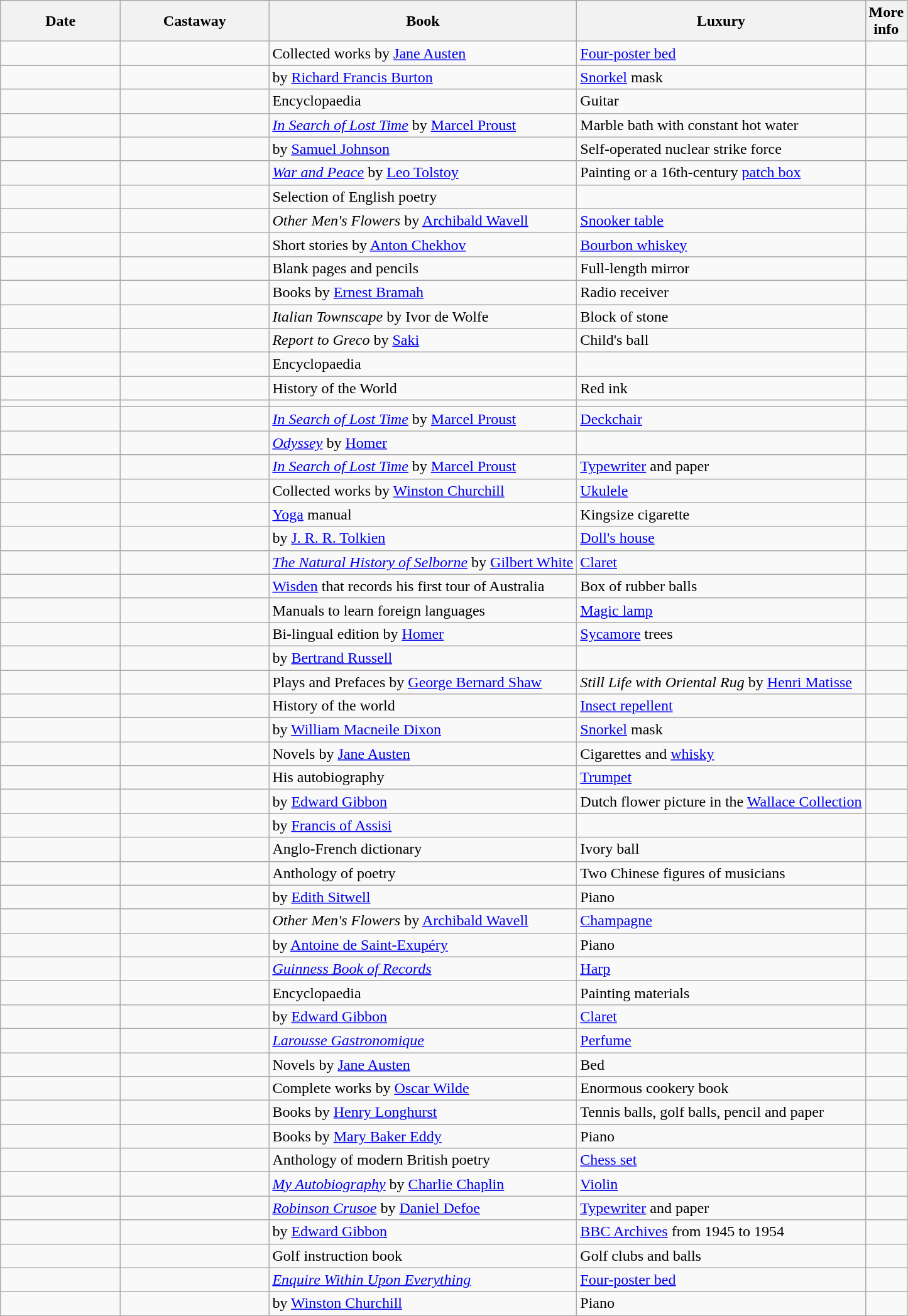<table class="wikitable sortable">
<tr>
<th style="width:120px;">Date</th>
<th style="width:150px;">Castaway</th>
<th>Book</th>
<th>Luxury</th>
<th class="unsortable">More<br>info</th>
</tr>
<tr>
<td></td>
<td></td>
<td>Collected works by <a href='#'>Jane Austen</a></td>
<td><a href='#'>Four-poster bed</a></td>
<td></td>
</tr>
<tr>
<td></td>
<td></td>
<td> by <a href='#'>Richard Francis Burton</a></td>
<td><a href='#'>Snorkel</a> mask</td>
<td></td>
</tr>
<tr>
<td></td>
<td></td>
<td>Encyclopaedia</td>
<td>Guitar</td>
<td></td>
</tr>
<tr>
<td></td>
<td></td>
<td><em><a href='#'>In Search of Lost Time</a></em> by <a href='#'>Marcel Proust</a></td>
<td>Marble bath with constant hot water</td>
<td></td>
</tr>
<tr>
<td></td>
<td></td>
<td> by <a href='#'>Samuel Johnson</a></td>
<td>Self-operated nuclear strike force</td>
<td></td>
</tr>
<tr>
<td></td>
<td></td>
<td><em><a href='#'>War and Peace</a></em> by <a href='#'>Leo Tolstoy</a></td>
<td>Painting or a 16th-century <a href='#'>patch box</a></td>
<td></td>
</tr>
<tr>
<td></td>
<td></td>
<td>Selection of English poetry</td>
<td></td>
<td></td>
</tr>
<tr>
<td></td>
<td></td>
<td><em>Other Men's Flowers</em> by <a href='#'>Archibald Wavell</a></td>
<td><a href='#'>Snooker table</a></td>
<td></td>
</tr>
<tr>
<td></td>
<td></td>
<td>Short stories by <a href='#'>Anton Chekhov</a></td>
<td><a href='#'>Bourbon whiskey</a></td>
<td></td>
</tr>
<tr>
<td></td>
<td></td>
<td>Blank pages and pencils</td>
<td>Full-length mirror</td>
<td></td>
</tr>
<tr>
<td></td>
<td></td>
<td>Books by <a href='#'>Ernest Bramah</a></td>
<td>Radio receiver</td>
<td></td>
</tr>
<tr>
<td></td>
<td></td>
<td><em>Italian Townscape</em> by Ivor de Wolfe</td>
<td>Block of stone</td>
<td></td>
</tr>
<tr>
<td></td>
<td></td>
<td><em>Report to Greco</em> by <a href='#'>Saki</a></td>
<td>Child's ball</td>
<td></td>
</tr>
<tr>
<td></td>
<td></td>
<td>Encyclopaedia</td>
<td></td>
<td></td>
</tr>
<tr>
<td></td>
<td></td>
<td>History of the World</td>
<td>Red ink</td>
<td></td>
</tr>
<tr>
<td></td>
<td></td>
<td></td>
<td></td>
<td></td>
</tr>
<tr>
<td></td>
<td></td>
<td><em><a href='#'>In Search of Lost Time</a></em> by <a href='#'>Marcel Proust</a></td>
<td><a href='#'>Deckchair</a></td>
<td></td>
</tr>
<tr>
<td></td>
<td></td>
<td><em><a href='#'>Odyssey</a></em> by <a href='#'>Homer</a></td>
<td></td>
<td></td>
</tr>
<tr>
<td></td>
<td></td>
<td><em><a href='#'>In Search of Lost Time</a></em> by <a href='#'>Marcel Proust</a></td>
<td><a href='#'>Typewriter</a> and paper</td>
<td></td>
</tr>
<tr>
<td></td>
<td></td>
<td>Collected works by <a href='#'>Winston Churchill</a></td>
<td><a href='#'>Ukulele</a></td>
<td></td>
</tr>
<tr>
<td></td>
<td></td>
<td><a href='#'>Yoga</a> manual</td>
<td>Kingsize cigarette</td>
<td></td>
</tr>
<tr>
<td></td>
<td></td>
<td> by <a href='#'>J. R. R. Tolkien</a></td>
<td><a href='#'>Doll's house</a></td>
<td></td>
</tr>
<tr>
<td></td>
<td></td>
<td><em><a href='#'>The Natural History of Selborne</a></em> by <a href='#'>Gilbert White</a></td>
<td><a href='#'>Claret</a></td>
<td></td>
</tr>
<tr>
<td></td>
<td></td>
<td><a href='#'>Wisden</a> that records his first tour of Australia</td>
<td>Box of rubber balls</td>
<td></td>
</tr>
<tr>
<td></td>
<td></td>
<td>Manuals to learn foreign languages</td>
<td><a href='#'>Magic lamp</a></td>
<td></td>
</tr>
<tr>
<td></td>
<td></td>
<td>Bi-lingual edition by <a href='#'>Homer</a></td>
<td><a href='#'>Sycamore</a> trees</td>
<td></td>
</tr>
<tr>
<td></td>
<td></td>
<td> by <a href='#'>Bertrand Russell</a></td>
<td></td>
<td></td>
</tr>
<tr>
<td></td>
<td></td>
<td>Plays and Prefaces by <a href='#'>George Bernard Shaw</a></td>
<td><em>Still Life with Oriental Rug</em> by <a href='#'>Henri Matisse</a></td>
<td></td>
</tr>
<tr>
<td></td>
<td></td>
<td>History of the world</td>
<td><a href='#'>Insect repellent</a></td>
<td></td>
</tr>
<tr>
<td></td>
<td></td>
<td> by <a href='#'>William Macneile Dixon</a></td>
<td><a href='#'>Snorkel</a> mask</td>
<td></td>
</tr>
<tr>
<td></td>
<td></td>
<td>Novels by <a href='#'>Jane Austen</a></td>
<td>Cigarettes and <a href='#'>whisky</a></td>
<td></td>
</tr>
<tr>
<td></td>
<td></td>
<td>His autobiography</td>
<td><a href='#'>Trumpet</a></td>
<td></td>
</tr>
<tr>
<td></td>
<td></td>
<td> by <a href='#'>Edward Gibbon</a></td>
<td>Dutch flower picture in the <a href='#'>Wallace Collection</a></td>
<td></td>
</tr>
<tr>
<td></td>
<td></td>
<td> by <a href='#'>Francis of Assisi</a></td>
<td></td>
<td></td>
</tr>
<tr>
<td></td>
<td></td>
<td>Anglo-French dictionary</td>
<td>Ivory ball</td>
<td></td>
</tr>
<tr>
<td></td>
<td></td>
<td>Anthology of poetry</td>
<td>Two Chinese figures of musicians</td>
<td></td>
</tr>
<tr>
<td></td>
<td></td>
<td> by <a href='#'>Edith Sitwell</a></td>
<td>Piano</td>
<td></td>
</tr>
<tr>
<td></td>
<td></td>
<td><em>Other Men's Flowers</em> by <a href='#'>Archibald Wavell</a></td>
<td><a href='#'>Champagne</a></td>
<td></td>
</tr>
<tr>
<td></td>
<td></td>
<td> by <a href='#'>Antoine de Saint-Exupéry</a></td>
<td>Piano</td>
<td></td>
</tr>
<tr>
<td></td>
<td></td>
<td><em><a href='#'>Guinness Book of Records</a></em></td>
<td><a href='#'>Harp</a></td>
<td></td>
</tr>
<tr>
<td></td>
<td></td>
<td>Encyclopaedia</td>
<td>Painting materials</td>
<td></td>
</tr>
<tr>
<td></td>
<td></td>
<td> by <a href='#'>Edward Gibbon</a></td>
<td><a href='#'>Claret</a></td>
<td></td>
</tr>
<tr>
<td></td>
<td></td>
<td><em><a href='#'>Larousse Gastronomique</a></em></td>
<td><a href='#'>Perfume</a></td>
<td></td>
</tr>
<tr>
<td></td>
<td></td>
<td>Novels by <a href='#'>Jane Austen</a></td>
<td>Bed</td>
<td></td>
</tr>
<tr>
<td></td>
<td></td>
<td>Complete works by <a href='#'>Oscar Wilde</a></td>
<td>Enormous cookery book</td>
<td></td>
</tr>
<tr>
<td></td>
<td></td>
<td>Books by <a href='#'>Henry Longhurst</a></td>
<td>Tennis balls, golf balls, pencil and paper</td>
<td></td>
</tr>
<tr>
<td></td>
<td></td>
<td>Books by <a href='#'>Mary Baker Eddy</a></td>
<td>Piano</td>
<td></td>
</tr>
<tr>
<td></td>
<td></td>
<td>Anthology of modern British poetry</td>
<td><a href='#'>Chess set</a></td>
<td></td>
</tr>
<tr>
<td></td>
<td></td>
<td><em><a href='#'>My Autobiography</a></em> by <a href='#'>Charlie Chaplin</a></td>
<td><a href='#'>Violin</a></td>
<td></td>
</tr>
<tr>
<td></td>
<td></td>
<td><em><a href='#'>Robinson Crusoe</a></em> by <a href='#'>Daniel Defoe</a></td>
<td><a href='#'>Typewriter</a> and paper</td>
<td></td>
</tr>
<tr>
<td></td>
<td></td>
<td> by <a href='#'>Edward Gibbon</a></td>
<td><a href='#'>BBC Archives</a> from 1945 to 1954</td>
<td></td>
</tr>
<tr>
<td></td>
<td></td>
<td>Golf instruction book</td>
<td>Golf clubs and balls</td>
<td></td>
</tr>
<tr>
<td></td>
<td></td>
<td><em><a href='#'>Enquire Within Upon Everything</a></em></td>
<td><a href='#'>Four-poster bed</a></td>
<td></td>
</tr>
<tr>
<td></td>
<td></td>
<td> by <a href='#'>Winston Churchill</a></td>
<td>Piano</td>
<td></td>
</tr>
</table>
